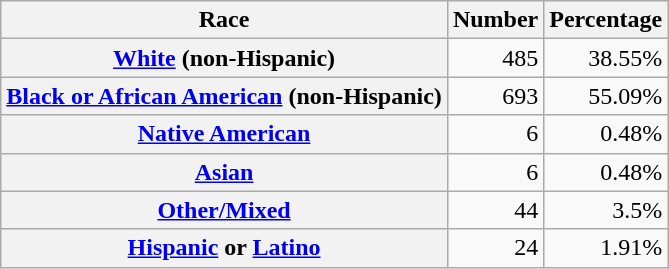<table class="wikitable" style="text-align:right">
<tr>
<th scope="col">Race</th>
<th scope="col">Number</th>
<th scope="col">Percentage</th>
</tr>
<tr>
<th scope="row"><a href='#'>White</a> (non-Hispanic)</th>
<td>485</td>
<td>38.55%</td>
</tr>
<tr>
<th scope="row"><a href='#'>Black or African American</a> (non-Hispanic)</th>
<td>693</td>
<td>55.09%</td>
</tr>
<tr>
<th scope="row"><a href='#'>Native American</a></th>
<td>6</td>
<td>0.48%</td>
</tr>
<tr>
<th scope="row"><a href='#'>Asian</a></th>
<td>6</td>
<td>0.48%</td>
</tr>
<tr>
<th scope="row"><a href='#'>Other/Mixed</a></th>
<td>44</td>
<td>3.5%</td>
</tr>
<tr>
<th scope="row"><a href='#'>Hispanic</a> or <a href='#'>Latino</a></th>
<td>24</td>
<td>1.91%</td>
</tr>
</table>
